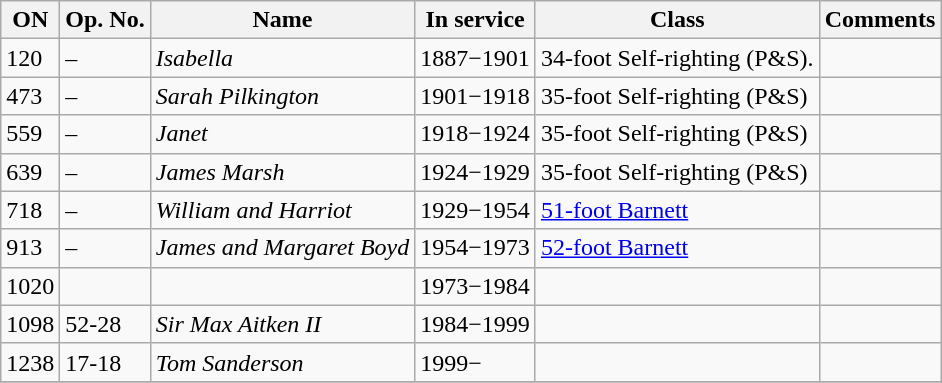<table class="wikitable">
<tr>
<th>ON</th>
<th>Op. No.</th>
<th>Name</th>
<th>In service</th>
<th>Class</th>
<th>Comments</th>
</tr>
<tr>
<td>120</td>
<td>–</td>
<td><em>Isabella</em></td>
<td>1887−1901</td>
<td>34-foot Self-righting (P&S).</td>
<td></td>
</tr>
<tr>
<td>473</td>
<td>–</td>
<td><em>Sarah Pilkington</em></td>
<td>1901−1918</td>
<td>35-foot Self-righting (P&S)</td>
<td></td>
</tr>
<tr>
<td>559</td>
<td>–</td>
<td><em>Janet</em></td>
<td>1918−1924</td>
<td>35-foot Self-righting (P&S)</td>
<td></td>
</tr>
<tr>
<td>639</td>
<td>–</td>
<td><em>James Marsh</em></td>
<td>1924−1929</td>
<td>35-foot Self-righting (P&S)</td>
<td></td>
</tr>
<tr>
<td>718</td>
<td>–</td>
<td><em>William and Harriot</em></td>
<td>1929−1954</td>
<td><a href='#'>51-foot Barnett</a></td>
<td></td>
</tr>
<tr>
<td>913</td>
<td>–</td>
<td><em>James and Margaret Boyd</em></td>
<td>1954−1973</td>
<td><a href='#'>52-foot Barnett</a></td>
<td></td>
</tr>
<tr>
<td>1020</td>
<td></td>
<td></td>
<td>1973−1984</td>
<td></td>
<td></td>
</tr>
<tr>
<td>1098</td>
<td>52-28</td>
<td><em>Sir Max Aitken II</em></td>
<td>1984−1999</td>
<td></td>
<td></td>
</tr>
<tr>
<td>1238</td>
<td>17-18</td>
<td><em>Tom Sanderson</em></td>
<td>1999−</td>
<td></td>
<td></td>
</tr>
<tr>
</tr>
</table>
